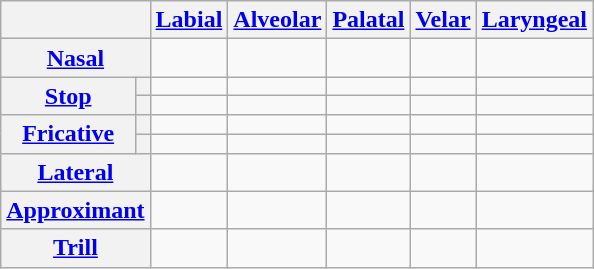<table class="wikitable" style="text-align:center">
<tr>
<th colspan="2"></th>
<th><a href='#'>Labial</a></th>
<th><a href='#'>Alveolar</a></th>
<th><a href='#'>Palatal</a></th>
<th><a href='#'>Velar</a></th>
<th><a href='#'>Laryngeal</a></th>
</tr>
<tr>
<th colspan="2"><a href='#'>Nasal</a></th>
<td></td>
<td></td>
<td></td>
<td></td>
<td></td>
</tr>
<tr>
<th rowspan="2"><a href='#'>Stop</a></th>
<th></th>
<td></td>
<td></td>
<td></td>
<td></td>
<td></td>
</tr>
<tr>
<th></th>
<td></td>
<td></td>
<td></td>
<td></td>
<td></td>
</tr>
<tr>
<th rowspan="2"><a href='#'>Fricative</a></th>
<th></th>
<td></td>
<td></td>
<td></td>
<td></td>
<td></td>
</tr>
<tr>
<th></th>
<td></td>
<td></td>
<td></td>
<td></td>
<td></td>
</tr>
<tr>
<th colspan="2"><a href='#'>Lateral</a></th>
<td></td>
<td></td>
<td></td>
<td></td>
<td></td>
</tr>
<tr>
<th colspan="2"><a href='#'>Approximant</a></th>
<td></td>
<td></td>
<td></td>
<td></td>
<td></td>
</tr>
<tr>
<th colspan="2"><a href='#'>Trill</a></th>
<td></td>
<td></td>
<td></td>
<td></td>
<td></td>
</tr>
</table>
